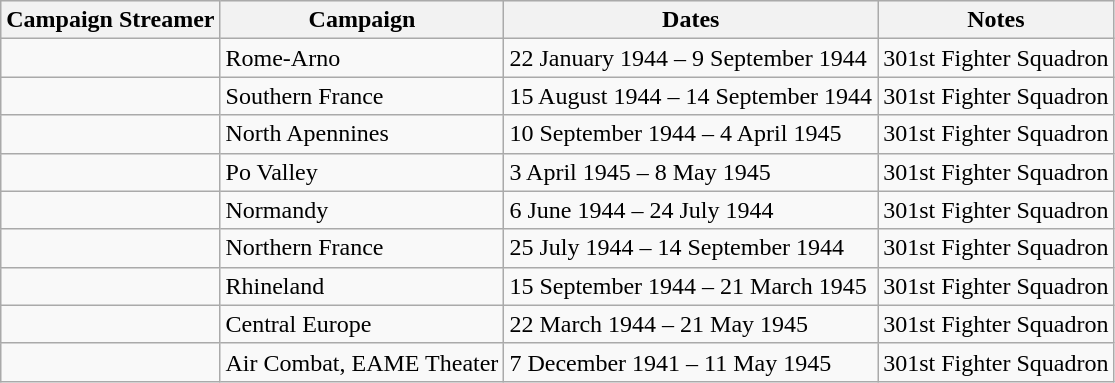<table class="wikitable">
<tr style="background:#efefef;">
<th>Campaign Streamer</th>
<th>Campaign</th>
<th>Dates</th>
<th>Notes</th>
</tr>
<tr>
<td></td>
<td>Rome-Arno</td>
<td>22 January 1944 – 9 September 1944</td>
<td>301st Fighter Squadron</td>
</tr>
<tr>
<td></td>
<td>Southern France</td>
<td>15 August 1944 – 14 September 1944</td>
<td>301st Fighter Squadron</td>
</tr>
<tr>
<td></td>
<td>North Apennines</td>
<td>10 September 1944 – 4 April 1945</td>
<td>301st Fighter Squadron</td>
</tr>
<tr>
<td></td>
<td>Po Valley</td>
<td>3 April 1945 – 8 May 1945</td>
<td>301st Fighter Squadron</td>
</tr>
<tr>
<td></td>
<td>Normandy</td>
<td>6 June 1944 – 24 July 1944</td>
<td>301st Fighter Squadron</td>
</tr>
<tr>
<td></td>
<td>Northern France</td>
<td>25 July 1944 – 14 September 1944</td>
<td>301st Fighter Squadron</td>
</tr>
<tr>
<td></td>
<td>Rhineland</td>
<td>15 September 1944 – 21 March 1945</td>
<td>301st Fighter Squadron</td>
</tr>
<tr>
<td></td>
<td>Central Europe</td>
<td>22 March 1944 – 21 May 1945</td>
<td>301st Fighter Squadron</td>
</tr>
<tr>
<td></td>
<td>Air Combat, EAME Theater</td>
<td>7 December 1941 – 11 May 1945</td>
<td>301st Fighter Squadron</td>
</tr>
</table>
